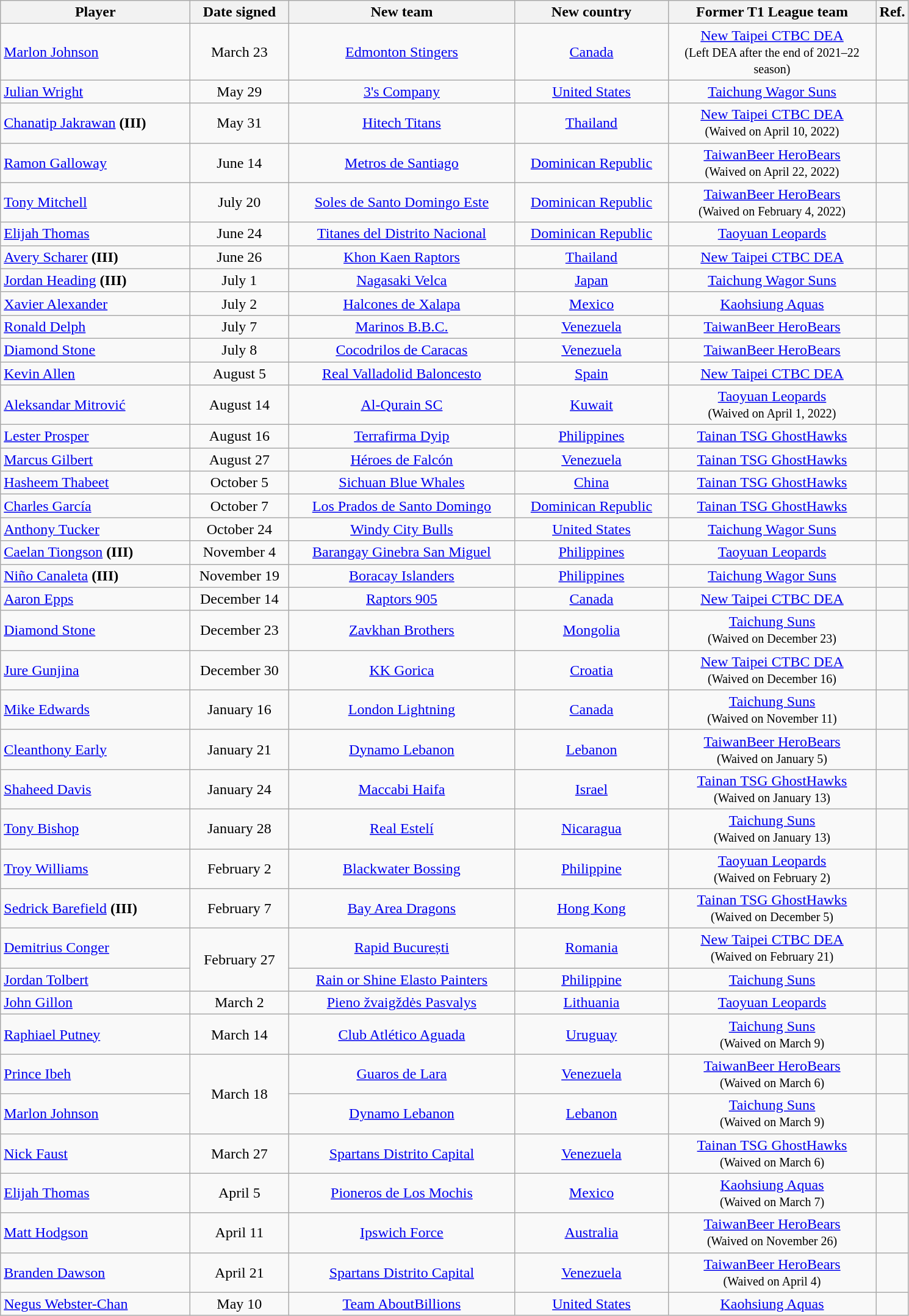<table class="wikitable sortable" style="text-align:left">
<tr>
<th style="width:200px">Player</th>
<th style="width:100px">Date signed</th>
<th style="width:240px">New team</th>
<th style="width:160px">New country</th>
<th style="width:220px">Former T1 League team</th>
<th class="unsortable">Ref.</th>
</tr>
<tr>
<td align="left"><a href='#'>Marlon Johnson</a></td>
<td align="center">March 23</td>
<td align="center"><a href='#'>Edmonton Stingers</a></td>
<td align="center"><a href='#'>Canada</a></td>
<td align="center"><a href='#'>New Taipei CTBC DEA</a><br><small>(Left DEA after the end of 2021–22 season)</small></td>
<td align="center"></td>
</tr>
<tr>
<td align="left"><a href='#'>Julian Wright</a></td>
<td align="center">May 29</td>
<td align="center"><a href='#'>3's Company</a></td>
<td align="center"><a href='#'>United States</a></td>
<td align="center"><a href='#'>Taichung Wagor Suns</a></td>
<td align="center"></td>
</tr>
<tr>
<td align="left"><a href='#'>Chanatip Jakrawan</a> <strong>(III)</strong></td>
<td align="center">May 31</td>
<td align="center"><a href='#'>Hitech Titans</a></td>
<td align="center"><a href='#'>Thailand</a></td>
<td align="center"><a href='#'>New Taipei CTBC DEA</a><br><small>(Waived on April 10, 2022)</small></td>
<td align="center"></td>
</tr>
<tr>
<td align="left"><a href='#'>Ramon Galloway</a></td>
<td align="center">June 14</td>
<td align="center"><a href='#'>Metros de Santiago</a></td>
<td align="center"><a href='#'>Dominican Republic</a></td>
<td align="center"><a href='#'>TaiwanBeer HeroBears</a><br><small>(Waived on April 22, 2022)</small></td>
<td align="center"></td>
</tr>
<tr>
<td align="left"><a href='#'>Tony Mitchell</a></td>
<td align="center">July 20</td>
<td align="center"><a href='#'>Soles de Santo Domingo Este</a></td>
<td align="center"><a href='#'>Dominican Republic</a></td>
<td align="center"><a href='#'>TaiwanBeer HeroBears</a><br><small>(Waived on February 4, 2022)</small></td>
<td align="center"></td>
</tr>
<tr>
<td align="left"><a href='#'>Elijah Thomas</a></td>
<td align="center">June 24</td>
<td align="center"><a href='#'>Titanes del Distrito Nacional</a></td>
<td align="center"><a href='#'>Dominican Republic</a></td>
<td align="center"><a href='#'>Taoyuan Leopards</a></td>
<td align="center"></td>
</tr>
<tr>
<td align="left"><a href='#'>Avery Scharer</a> <strong>(III)</strong></td>
<td align="center">June 26</td>
<td align="center"><a href='#'>Khon Kaen Raptors</a></td>
<td align="center"><a href='#'>Thailand</a></td>
<td align="center"><a href='#'>New Taipei CTBC DEA</a></td>
<td align="center"></td>
</tr>
<tr>
<td align="left"><a href='#'>Jordan Heading</a> <strong>(III)</strong></td>
<td align="center">July 1</td>
<td align="center"><a href='#'>Nagasaki Velca</a></td>
<td align="center"><a href='#'>Japan</a></td>
<td align="center"><a href='#'>Taichung Wagor Suns</a></td>
<td align="center"></td>
</tr>
<tr>
<td align="left"><a href='#'>Xavier Alexander</a></td>
<td align="center">July 2</td>
<td align="center"><a href='#'>Halcones de Xalapa</a></td>
<td align="center"><a href='#'>Mexico</a></td>
<td align="center"><a href='#'>Kaohsiung Aquas</a></td>
<td align="center"></td>
</tr>
<tr>
<td align="left"><a href='#'>Ronald Delph</a></td>
<td align="center">July 7</td>
<td align="center"><a href='#'>Marinos B.B.C.</a></td>
<td align="center"><a href='#'>Venezuela</a></td>
<td align="center"><a href='#'>TaiwanBeer HeroBears</a></td>
<td align="center"></td>
</tr>
<tr>
<td align="left"><a href='#'>Diamond Stone</a></td>
<td align="center">July 8</td>
<td align="center"><a href='#'>Cocodrilos de Caracas</a></td>
<td align="center"><a href='#'>Venezuela</a></td>
<td align="center"><a href='#'>TaiwanBeer HeroBears</a></td>
<td align="center"></td>
</tr>
<tr>
<td align="left"><a href='#'>Kevin Allen</a></td>
<td align="center">August 5</td>
<td align="center"><a href='#'>Real Valladolid Baloncesto</a></td>
<td align="center"><a href='#'>Spain</a></td>
<td align="center"><a href='#'>New Taipei CTBC DEA</a></td>
<td align="center"></td>
</tr>
<tr>
<td align="left"><a href='#'>Aleksandar Mitrović</a></td>
<td align="center">August 14</td>
<td align="center"><a href='#'>Al-Qurain SC</a></td>
<td align="center"><a href='#'>Kuwait</a></td>
<td align="center"><a href='#'>Taoyuan Leopards</a><br><small>(Waived on April 1, 2022)</small></td>
<td align="center"></td>
</tr>
<tr>
<td align="left"><a href='#'>Lester Prosper</a></td>
<td align="center">August 16</td>
<td align="center"><a href='#'>Terrafirma Dyip</a></td>
<td align="center"><a href='#'>Philippines</a></td>
<td align="center"><a href='#'>Tainan TSG GhostHawks</a></td>
<td align="center"></td>
</tr>
<tr>
<td align="left"><a href='#'>Marcus Gilbert</a></td>
<td align="center">August 27</td>
<td align="center"><a href='#'>Héroes de Falcón</a></td>
<td align="center"><a href='#'>Venezuela</a></td>
<td align="center"><a href='#'>Tainan TSG GhostHawks</a></td>
<td align="center"></td>
</tr>
<tr>
<td align="left"><a href='#'>Hasheem Thabeet</a></td>
<td align="center">October 5</td>
<td align="center"><a href='#'>Sichuan Blue Whales</a></td>
<td align="center"><a href='#'>China</a></td>
<td align="center"><a href='#'>Tainan TSG GhostHawks</a></td>
<td align="center"></td>
</tr>
<tr>
<td align="left"><a href='#'>Charles García</a></td>
<td align="center">October 7</td>
<td align="center"><a href='#'>Los Prados de Santo Domingo</a></td>
<td align="center"><a href='#'>Dominican Republic</a></td>
<td align="center"><a href='#'>Tainan TSG GhostHawks</a></td>
<td align="center"></td>
</tr>
<tr>
<td align="left"><a href='#'>Anthony Tucker</a></td>
<td align="center">October 24</td>
<td align="center"><a href='#'>Windy City Bulls</a></td>
<td align="center"><a href='#'>United States</a></td>
<td align="center"><a href='#'>Taichung Wagor Suns</a></td>
<td align="center"></td>
</tr>
<tr>
<td align="left"><a href='#'>Caelan Tiongson</a> <strong>(III)</strong></td>
<td align="center">November 4</td>
<td align="center"><a href='#'>Barangay Ginebra San Miguel</a></td>
<td align="center"><a href='#'>Philippines</a></td>
<td align="center"><a href='#'>Taoyuan Leopards</a></td>
<td align="center"></td>
</tr>
<tr>
<td align="left"><a href='#'>Niño Canaleta</a> <strong>(III)</strong></td>
<td align="center">November 19</td>
<td align="center"><a href='#'>Boracay Islanders</a></td>
<td align="center"><a href='#'>Philippines</a></td>
<td align="center"><a href='#'>Taichung Wagor Suns</a></td>
<td align="center"></td>
</tr>
<tr>
<td align="left"><a href='#'>Aaron Epps</a></td>
<td align="center">December 14</td>
<td align="center"><a href='#'>Raptors 905</a></td>
<td align="center"><a href='#'>Canada</a></td>
<td align="center"><a href='#'>New Taipei CTBC DEA</a></td>
<td align="center"></td>
</tr>
<tr>
<td align="left"><a href='#'>Diamond Stone</a></td>
<td align="center">December 23</td>
<td align="center"><a href='#'>Zavkhan Brothers</a></td>
<td align="center"><a href='#'>Mongolia</a></td>
<td align="center"><a href='#'>Taichung Suns</a><br><small>(Waived on December 23)</small></td>
<td align="center"></td>
</tr>
<tr>
<td align="left"><a href='#'>Jure Gunjina</a></td>
<td align="center">December 30</td>
<td align="center"><a href='#'>KK Gorica</a></td>
<td align="center"><a href='#'>Croatia</a></td>
<td align="center"><a href='#'>New Taipei CTBC DEA</a><br><small>(Waived on December 16)</small></td>
<td align="center"></td>
</tr>
<tr>
<td align="left"><a href='#'>Mike Edwards</a></td>
<td align="center">January 16</td>
<td align="center"><a href='#'>London Lightning</a></td>
<td align="center"><a href='#'>Canada</a></td>
<td align="center"><a href='#'>Taichung Suns</a><br><small>(Waived on November 11)</small></td>
<td align="center"></td>
</tr>
<tr>
<td align="left"><a href='#'>Cleanthony Early</a></td>
<td align="center">January 21</td>
<td align="center"><a href='#'>Dynamo Lebanon</a></td>
<td align="center"><a href='#'>Lebanon</a></td>
<td align="center"><a href='#'>TaiwanBeer HeroBears</a><br><small>(Waived on January 5)</small></td>
<td align="center"></td>
</tr>
<tr>
<td align="left"><a href='#'>Shaheed Davis</a></td>
<td align="center">January 24</td>
<td align="center"><a href='#'>Maccabi Haifa</a></td>
<td align="center"><a href='#'>Israel</a></td>
<td align="center"><a href='#'>Tainan TSG GhostHawks</a><br><small>(Waived on January 13)</small></td>
<td align="center"></td>
</tr>
<tr>
<td align="left"><a href='#'>Tony Bishop</a></td>
<td align="center">January 28</td>
<td align="center"><a href='#'>Real Estelí</a></td>
<td align="center"><a href='#'>Nicaragua</a></td>
<td align="center"><a href='#'>Taichung Suns</a><br><small>(Waived on January 13)</small></td>
<td align="center"></td>
</tr>
<tr>
<td align="left"><a href='#'>Troy Williams</a></td>
<td align="center">February 2</td>
<td align="center"><a href='#'>Blackwater Bossing</a></td>
<td align="center"><a href='#'>Philippine</a></td>
<td align="center"><a href='#'>Taoyuan Leopards</a><br><small>(Waived on February 2)</small></td>
<td align="center"></td>
</tr>
<tr>
<td align="left"><a href='#'>Sedrick Barefield</a> <strong>(III)</strong></td>
<td align="center">February 7</td>
<td align="center"><a href='#'>Bay Area Dragons</a></td>
<td align="center"><a href='#'>Hong Kong</a></td>
<td align="center"><a href='#'>Tainan TSG GhostHawks</a><br><small>(Waived on December 5)</small></td>
<td align="center"></td>
</tr>
<tr>
<td align="left"><a href='#'>Demitrius Conger</a></td>
<td rowspan=2 align="center">February 27</td>
<td align="center"><a href='#'>Rapid București</a></td>
<td align="center"><a href='#'>Romania</a></td>
<td align="center"><a href='#'>New Taipei CTBC DEA</a><br><small>(Waived on February 21)</small></td>
<td align="center"></td>
</tr>
<tr>
<td align="left"><a href='#'>Jordan Tolbert</a></td>
<td align="center"><a href='#'>Rain or Shine Elasto Painters</a></td>
<td align="center"><a href='#'>Philippine</a></td>
<td align="center"><a href='#'>Taichung Suns</a></td>
<td align="center"></td>
</tr>
<tr>
<td align="left"><a href='#'>John Gillon</a></td>
<td align="center">March 2</td>
<td align="center"><a href='#'>Pieno žvaigždės Pasvalys</a></td>
<td align="center"><a href='#'>Lithuania</a></td>
<td align="center"><a href='#'>Taoyuan Leopards</a></td>
<td align="center"></td>
</tr>
<tr>
<td align="left"><a href='#'>Raphiael Putney</a></td>
<td align="center">March 14</td>
<td align="center"><a href='#'>Club Atlético Aguada</a></td>
<td align="center"><a href='#'>Uruguay</a></td>
<td align="center"><a href='#'>Taichung Suns</a><br><small>(Waived on March 9)</small></td>
<td align="center"></td>
</tr>
<tr>
<td align="left"><a href='#'>Prince Ibeh</a></td>
<td rowspan=2 align="center">March 18</td>
<td align="center"><a href='#'>Guaros de Lara</a></td>
<td align="center"><a href='#'>Venezuela</a></td>
<td align="center"><a href='#'>TaiwanBeer HeroBears</a><br><small>(Waived on March 6)</small></td>
<td align="center"></td>
</tr>
<tr>
<td align="left"><a href='#'>Marlon Johnson</a></td>
<td align="center"><a href='#'>Dynamo Lebanon</a></td>
<td align="center"><a href='#'>Lebanon</a></td>
<td align="center"><a href='#'>Taichung Suns</a><br><small>(Waived on March 9)</small></td>
<td align="center"></td>
</tr>
<tr>
<td align="left"><a href='#'>Nick Faust</a></td>
<td align="center">March 27</td>
<td align="center"><a href='#'>Spartans Distrito Capital</a></td>
<td align="center"><a href='#'>Venezuela</a></td>
<td align="center"><a href='#'>Tainan TSG GhostHawks</a><br><small>(Waived on March 6)</small></td>
<td align="center"></td>
</tr>
<tr>
<td align="left"><a href='#'>Elijah Thomas</a></td>
<td align="center">April 5</td>
<td align="center"><a href='#'>Pioneros de Los Mochis</a></td>
<td align="center"><a href='#'>Mexico</a></td>
<td align="center"><a href='#'>Kaohsiung Aquas</a><br><small>(Waived on March 7)</small></td>
<td align="center"></td>
</tr>
<tr>
<td align="left"><a href='#'>Matt Hodgson</a></td>
<td align="center">April 11</td>
<td align="center"><a href='#'>Ipswich Force</a></td>
<td align="center"><a href='#'>Australia</a></td>
<td align="center"><a href='#'>TaiwanBeer HeroBears</a><br><small>(Waived on November 26)</small></td>
<td align="center"></td>
</tr>
<tr>
<td align="left"><a href='#'>Branden Dawson</a></td>
<td align="center">April 21</td>
<td align="center"><a href='#'>Spartans Distrito Capital</a></td>
<td align="center"><a href='#'>Venezuela</a></td>
<td align="center"><a href='#'>TaiwanBeer HeroBears</a><br><small>(Waived on April 4)</small></td>
<td align="center"></td>
</tr>
<tr>
<td align="left"><a href='#'>Negus Webster-Chan</a></td>
<td align="center">May 10</td>
<td align="center"><a href='#'>Team AboutBillions</a></td>
<td align="center"><a href='#'>United States</a></td>
<td align="center"><a href='#'>Kaohsiung Aquas</a></td>
<td align="center"></td>
</tr>
</table>
